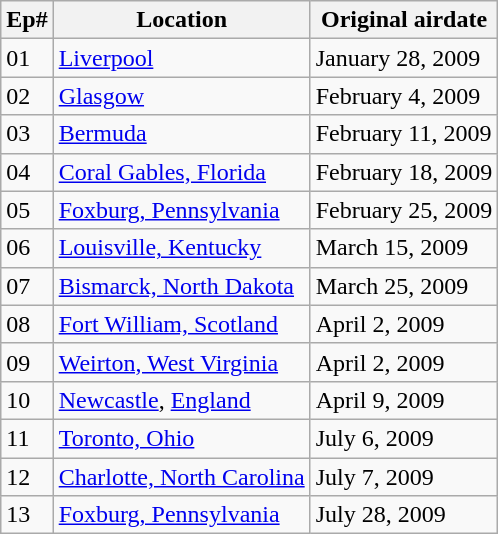<table class="wikitable">
<tr>
<th>Ep#</th>
<th>Location</th>
<th>Original airdate</th>
</tr>
<tr>
<td>01</td>
<td><a href='#'>Liverpool</a></td>
<td>January 28, 2009</td>
</tr>
<tr>
<td>02</td>
<td><a href='#'>Glasgow</a></td>
<td>February 4, 2009</td>
</tr>
<tr>
<td>03</td>
<td><a href='#'>Bermuda</a></td>
<td>February 11, 2009</td>
</tr>
<tr>
<td>04</td>
<td><a href='#'>Coral Gables, Florida</a></td>
<td>February 18, 2009</td>
</tr>
<tr>
<td>05</td>
<td><a href='#'>Foxburg, Pennsylvania</a></td>
<td>February 25, 2009</td>
</tr>
<tr>
<td>06</td>
<td><a href='#'>Louisville, Kentucky</a></td>
<td>March 15, 2009</td>
</tr>
<tr>
<td>07</td>
<td><a href='#'>Bismarck, North Dakota</a></td>
<td>March 25, 2009</td>
</tr>
<tr>
<td>08</td>
<td><a href='#'>Fort William, Scotland</a></td>
<td>April 2, 2009</td>
</tr>
<tr>
<td>09</td>
<td><a href='#'>Weirton, West Virginia</a></td>
<td>April 2, 2009</td>
</tr>
<tr>
<td>10</td>
<td><a href='#'>Newcastle</a>, <a href='#'>England</a></td>
<td>April 9, 2009</td>
</tr>
<tr>
<td>11</td>
<td><a href='#'>Toronto, Ohio</a></td>
<td>July 6, 2009</td>
</tr>
<tr>
<td>12</td>
<td><a href='#'>Charlotte, North Carolina</a></td>
<td>July 7, 2009</td>
</tr>
<tr>
<td>13</td>
<td><a href='#'>Foxburg, Pennsylvania</a></td>
<td>July 28, 2009</td>
</tr>
</table>
